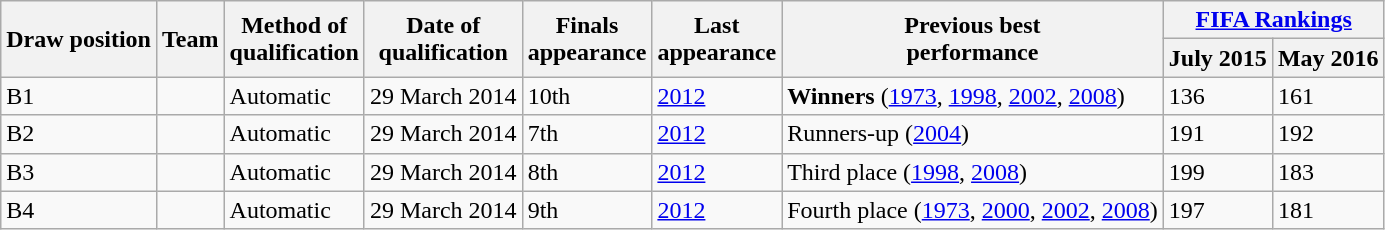<table class="wikitable sortable">
<tr>
<th rowspan=2>Draw position</th>
<th rowspan=2>Team</th>
<th rowspan=2>Method of<br>qualification</th>
<th rowspan=2>Date of<br>qualification</th>
<th rowspan=2>Finals<br>appearance</th>
<th rowspan=2>Last<br>appearance</th>
<th rowspan=2>Previous best<br>performance</th>
<th colspan=2><a href='#'>FIFA Rankings</a></th>
</tr>
<tr>
<th>July 2015</th>
<th>May 2016</th>
</tr>
<tr>
<td>B1</td>
<td style=white-space:nowrap></td>
<td>Automatic</td>
<td>29 March 2014</td>
<td>10th</td>
<td><a href='#'>2012</a></td>
<td data-sort-value="1"><strong>Winners</strong> (<a href='#'>1973</a>, <a href='#'>1998</a>, <a href='#'>2002</a>, <a href='#'>2008</a>)</td>
<td>136</td>
<td>161</td>
</tr>
<tr>
<td>B2</td>
<td style=white-space:nowrap></td>
<td>Automatic</td>
<td>29 March 2014</td>
<td>7th</td>
<td><a href='#'>2012</a></td>
<td data-sort-value="2">Runners-up (<a href='#'>2004</a>)</td>
<td>191</td>
<td>192</td>
</tr>
<tr>
<td>B3</td>
<td style=white-space:nowrap></td>
<td>Automatic</td>
<td>29 March 2014</td>
<td>8th</td>
<td><a href='#'>2012</a></td>
<td data-sort-value="3">Third place (<a href='#'>1998</a>, <a href='#'>2008</a>)</td>
<td>199</td>
<td>183</td>
</tr>
<tr>
<td>B4</td>
<td style=white-space:nowrap></td>
<td>Automatic</td>
<td>29 March 2014</td>
<td>9th</td>
<td><a href='#'>2012</a></td>
<td data-sort-value="4">Fourth place (<a href='#'>1973</a>, <a href='#'>2000</a>, <a href='#'>2002</a>, <a href='#'>2008</a>)</td>
<td>197</td>
<td>181</td>
</tr>
</table>
